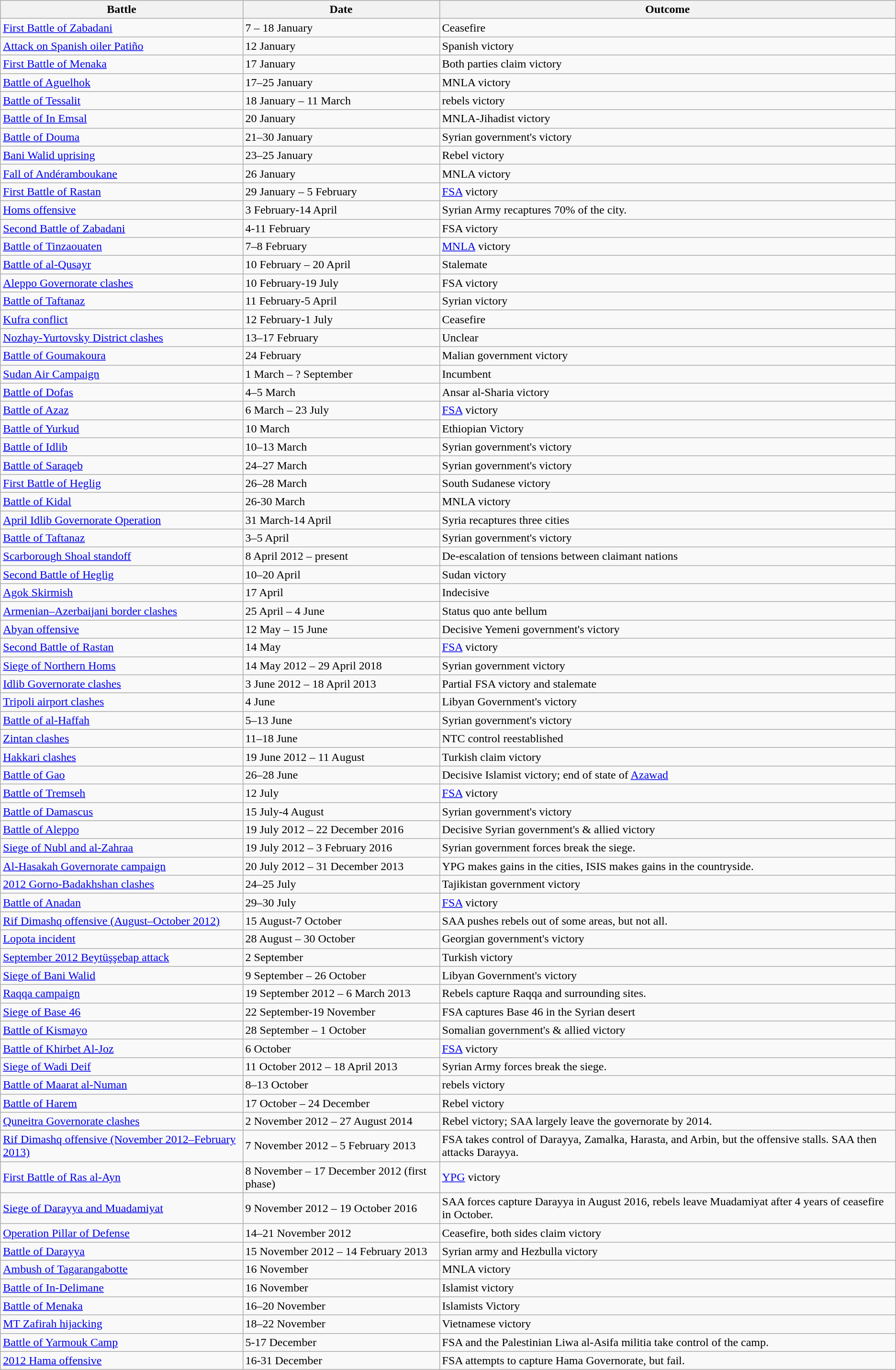<table class="wikitable">
<tr>
<th>Battle</th>
<th>Date</th>
<th>Outcome</th>
</tr>
<tr>
<td><a href='#'>First Battle of Zabadani</a></td>
<td>7 – 18 January</td>
<td>Ceasefire</td>
</tr>
<tr>
<td><a href='#'>Attack on Spanish oiler Patiño</a></td>
<td>12 January</td>
<td>Spanish victory</td>
</tr>
<tr>
<td><a href='#'>First Battle of Menaka</a></td>
<td>17 January</td>
<td>Both parties claim victory</td>
</tr>
<tr>
<td><a href='#'>Battle of Aguelhok</a></td>
<td>17–25 January</td>
<td>MNLA victory</td>
</tr>
<tr>
<td><a href='#'>Battle of Tessalit</a></td>
<td>18 January – 11 March</td>
<td>rebels victory</td>
</tr>
<tr>
<td><a href='#'>Battle of In Emsal</a></td>
<td>20 January</td>
<td>MNLA-Jihadist victory</td>
</tr>
<tr>
<td><a href='#'>Battle of Douma</a></td>
<td>21–30 January</td>
<td>Syrian government's victory</td>
</tr>
<tr>
<td><a href='#'>Bani Walid uprising</a></td>
<td>23–25 January</td>
<td>Rebel victory</td>
</tr>
<tr>
<td><a href='#'>Fall of Andéramboukane</a></td>
<td>26 January</td>
<td>MNLA victory</td>
</tr>
<tr>
<td><a href='#'>First Battle of Rastan</a></td>
<td>29 January – 5 February</td>
<td><a href='#'>FSA</a> victory</td>
</tr>
<tr>
<td><a href='#'>Homs offensive</a></td>
<td>3 February-14 April</td>
<td>Syrian Army recaptures 70% of the city.</td>
</tr>
<tr>
<td><a href='#'>Second Battle of Zabadani</a></td>
<td>4-11 February</td>
<td>FSA victory</td>
</tr>
<tr>
<td><a href='#'>Battle of Tinzaouaten</a></td>
<td>7–8 February</td>
<td><a href='#'>MNLA</a> victory</td>
</tr>
<tr>
<td><a href='#'>Battle of al-Qusayr</a></td>
<td>10 February – 20 April</td>
<td>Stalemate</td>
</tr>
<tr>
<td><a href='#'>Aleppo Governorate clashes</a></td>
<td>10 February-19 July</td>
<td>FSA victory</td>
</tr>
<tr>
<td><a href='#'>Battle of Taftanaz</a></td>
<td>11 February-5 April</td>
<td>Syrian victory</td>
</tr>
<tr>
<td><a href='#'>Kufra conflict</a></td>
<td>12 February-1 July</td>
<td>Ceasefire</td>
</tr>
<tr>
<td><a href='#'>Nozhay-Yurtovsky District clashes</a></td>
<td>13–17 February</td>
<td>Unclear</td>
</tr>
<tr>
<td><a href='#'>Battle of Goumakoura</a></td>
<td>24 February</td>
<td>Malian government victory</td>
</tr>
<tr>
<td><a href='#'>Sudan Air Campaign</a></td>
<td>1 March – ? September</td>
<td>Incumbent</td>
</tr>
<tr>
<td><a href='#'>Battle of Dofas</a></td>
<td>4–5 March</td>
<td>Ansar al-Sharia victory</td>
</tr>
<tr>
<td><a href='#'>Battle of Azaz</a></td>
<td>6 March – 23 July</td>
<td><a href='#'>FSA</a> victory</td>
</tr>
<tr>
<td><a href='#'>Battle of Yurkud</a></td>
<td>10 March</td>
<td>Ethiopian Victory</td>
</tr>
<tr>
<td><a href='#'>Battle of Idlib</a></td>
<td>10–13 March</td>
<td>Syrian government's victory</td>
</tr>
<tr>
<td><a href='#'>Battle of Saraqeb</a></td>
<td>24–27 March</td>
<td>Syrian government's victory</td>
</tr>
<tr>
<td><a href='#'>First Battle of Heglig</a></td>
<td>26–28 March</td>
<td>South Sudanese victory</td>
</tr>
<tr>
<td><a href='#'>Battle of Kidal</a></td>
<td>26-30 March</td>
<td>MNLA victory</td>
</tr>
<tr>
<td><a href='#'>April Idlib Governorate Operation</a></td>
<td>31 March-14 April</td>
<td>Syria recaptures three cities</td>
</tr>
<tr>
<td><a href='#'>Battle of Taftanaz</a></td>
<td>3–5 April</td>
<td>Syrian government's victory</td>
</tr>
<tr>
<td><a href='#'>Scarborough Shoal standoff</a></td>
<td>8 April 2012 – present</td>
<td>De-escalation of tensions between claimant nations</td>
</tr>
<tr>
<td><a href='#'>Second Battle of Heglig</a></td>
<td>10–20 April</td>
<td>Sudan victory</td>
</tr>
<tr>
<td><a href='#'>Agok Skirmish</a></td>
<td>17 April</td>
<td>Indecisive</td>
</tr>
<tr>
<td><a href='#'>Armenian–Azerbaijani border clashes</a></td>
<td>25 April – 4 June</td>
<td>Status quo ante bellum</td>
</tr>
<tr>
<td><a href='#'>Abyan offensive</a></td>
<td>12 May – 15 June</td>
<td>Decisive Yemeni government's victory</td>
</tr>
<tr>
<td><a href='#'>Second Battle of Rastan</a></td>
<td>14 May</td>
<td><a href='#'>FSA</a> victory</td>
</tr>
<tr>
<td><a href='#'>Siege of Northern Homs</a></td>
<td>14 May 2012 – 29 April 2018</td>
<td>Syrian government victory</td>
</tr>
<tr>
<td><a href='#'>Idlib Governorate clashes</a></td>
<td>3 June 2012 – 18 April 2013</td>
<td>Partial FSA victory and stalemate</td>
</tr>
<tr>
<td><a href='#'>Tripoli airport clashes</a></td>
<td>4 June</td>
<td>Libyan Government's victory</td>
</tr>
<tr>
<td><a href='#'>Battle of al-Haffah</a></td>
<td>5–13 June</td>
<td>Syrian government's victory</td>
</tr>
<tr>
<td><a href='#'>Zintan clashes</a></td>
<td>11–18 June</td>
<td>NTC control reestablished</td>
</tr>
<tr>
<td><a href='#'>Hakkari clashes</a></td>
<td>19 June 2012 – 11 August</td>
<td>Turkish claim victory</td>
</tr>
<tr>
<td><a href='#'>Battle of Gao</a></td>
<td>26–28 June</td>
<td>Decisive Islamist victory; end of state of <a href='#'>Azawad</a></td>
</tr>
<tr>
<td><a href='#'>Battle of Tremseh</a></td>
<td>12 July</td>
<td><a href='#'>FSA</a> victory</td>
</tr>
<tr>
<td><a href='#'>Battle of Damascus</a></td>
<td>15 July-4 August</td>
<td>Syrian government's victory</td>
</tr>
<tr>
<td><a href='#'>Battle of Aleppo</a></td>
<td>19 July 2012 – 22 December 2016</td>
<td>Decisive Syrian government's & allied victory</td>
</tr>
<tr>
<td><a href='#'>Siege of Nubl and al-Zahraa</a></td>
<td>19 July 2012 – 3 February 2016</td>
<td>Syrian government forces break the siege.</td>
</tr>
<tr>
<td><a href='#'>Al-Hasakah Governorate campaign</a></td>
<td>20 July 2012 – 31 December 2013</td>
<td>YPG makes gains in the cities, ISIS makes gains in the countryside.</td>
</tr>
<tr>
<td><a href='#'>2012 Gorno-Badakhshan clashes</a></td>
<td>24–25 July</td>
<td>Tajikistan government victory</td>
</tr>
<tr>
<td><a href='#'>Battle of Anadan</a></td>
<td>29–30 July</td>
<td><a href='#'>FSA</a> victory</td>
</tr>
<tr>
<td><a href='#'>Rif Dimashq offensive (August–October 2012)</a></td>
<td>15 August-7 October</td>
<td>SAA pushes rebels out of some areas, but not all.</td>
</tr>
<tr>
<td><a href='#'>Lopota incident</a></td>
<td>28 August – 30 October</td>
<td>Georgian government's victory</td>
</tr>
<tr>
<td><a href='#'>September 2012 Beytüşşebap attack</a></td>
<td>2 September</td>
<td>Turkish victory</td>
</tr>
<tr>
<td><a href='#'>Siege of Bani Walid</a></td>
<td>9 September – 26 October</td>
<td>Libyan Government's victory</td>
</tr>
<tr>
<td><a href='#'>Raqqa campaign</a></td>
<td>19 September 2012 – 6 March 2013</td>
<td>Rebels capture Raqqa and surrounding sites.</td>
</tr>
<tr>
<td><a href='#'>Siege of Base 46</a></td>
<td>22 September-19 November</td>
<td>FSA captures Base 46 in the Syrian desert</td>
</tr>
<tr>
<td><a href='#'>Battle of Kismayo</a></td>
<td>28 September – 1 October</td>
<td>Somalian government's & allied victory</td>
</tr>
<tr>
<td><a href='#'>Battle of Khirbet Al-Joz</a></td>
<td>6 October</td>
<td><a href='#'>FSA</a> victory</td>
</tr>
<tr>
<td><a href='#'>Siege of Wadi Deif</a></td>
<td>11 October 2012 – 18 April 2013</td>
<td>Syrian Army forces break the siege.</td>
</tr>
<tr>
<td><a href='#'>Battle of Maarat al-Numan</a></td>
<td>8–13 October</td>
<td>rebels victory</td>
</tr>
<tr>
<td><a href='#'>Battle of Harem</a></td>
<td>17 October – 24 December</td>
<td>Rebel victory</td>
</tr>
<tr>
<td><a href='#'>Quneitra Governorate clashes</a></td>
<td>2 November 2012 – 27 August 2014</td>
<td>Rebel victory; SAA largely leave the governorate by 2014.</td>
</tr>
<tr>
<td><a href='#'>Rif Dimashq offensive (November 2012–February 2013)</a></td>
<td>7 November 2012 – 5 February 2013</td>
<td>FSA takes control of Darayya, Zamalka, Harasta, and Arbin, but the offensive stalls. SAA then attacks Darayya.</td>
</tr>
<tr>
<td><a href='#'>First Battle of Ras al-Ayn</a></td>
<td>8 November – 17 December 2012 (first phase)</td>
<td><a href='#'>YPG</a> victory</td>
</tr>
<tr>
<td><a href='#'>Siege of Darayya and Muadamiyat</a></td>
<td>9 November 2012 – 19 October 2016</td>
<td>SAA forces capture Darayya in August 2016, rebels leave Muadamiyat after 4 years of ceasefire in October.</td>
</tr>
<tr>
<td><a href='#'>Operation Pillar of Defense</a></td>
<td>14–21 November 2012</td>
<td>Ceasefire, both sides claim victory</td>
</tr>
<tr>
<td><a href='#'>Battle of Darayya</a></td>
<td>15 November 2012 – 14 February 2013</td>
<td>Syrian army and Hezbulla victory</td>
</tr>
<tr>
<td><a href='#'>Ambush of Tagarangabotte</a></td>
<td>16 November</td>
<td>MNLA victory</td>
</tr>
<tr>
<td><a href='#'>Battle of In-Delimane</a></td>
<td>16 November</td>
<td>Islamist victory</td>
</tr>
<tr>
<td><a href='#'>Battle of Menaka</a></td>
<td>16–20 November</td>
<td>Islamists Victory</td>
</tr>
<tr>
<td><a href='#'>MT Zafirah hijacking</a></td>
<td>18–22 November</td>
<td>Vietnamese victory</td>
</tr>
<tr>
<td><a href='#'>Battle of Yarmouk Camp</a></td>
<td>5-17 December</td>
<td>FSA and the Palestinian Liwa al-Asifa militia take control of the camp.</td>
</tr>
<tr>
<td><a href='#'>2012 Hama offensive</a></td>
<td>16-31 December</td>
<td>FSA attempts to capture Hama Governorate, but fail.</td>
</tr>
</table>
